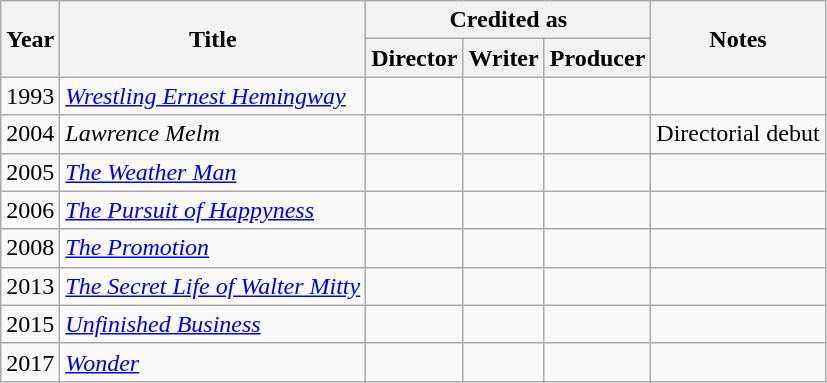<table class="wikitable">
<tr>
<th rowspan="2">Year</th>
<th rowspan="2">Title</th>
<th colspan="3">Credited as</th>
<th rowspan="2">Notes</th>
</tr>
<tr>
<th>Director</th>
<th>Writer</th>
<th>Producer</th>
</tr>
<tr>
<td>1993</td>
<td><em><a href='#'>Wrestling Ernest Hemingway</a></em></td>
<td></td>
<td></td>
<td></td>
<td></td>
</tr>
<tr>
<td>2004</td>
<td><em>Lawrence Melm</em></td>
<td></td>
<td></td>
<td></td>
<td>Directorial debut</td>
</tr>
<tr>
<td>2005</td>
<td><em><a href='#'>The Weather Man</a></em></td>
<td></td>
<td></td>
<td></td>
<td></td>
</tr>
<tr>
<td>2006</td>
<td><em><a href='#'>The Pursuit of Happyness</a></em></td>
<td></td>
<td></td>
<td></td>
<td></td>
</tr>
<tr>
<td>2008</td>
<td><em><a href='#'>The Promotion</a></em></td>
<td></td>
<td></td>
<td></td>
<td></td>
</tr>
<tr>
<td>2013</td>
<td><em><a href='#'>The Secret Life of Walter Mitty</a></em></td>
<td></td>
<td></td>
<td></td>
<td></td>
</tr>
<tr>
<td>2015</td>
<td><em><a href='#'>Unfinished Business</a></em></td>
<td></td>
<td></td>
<td></td>
<td></td>
</tr>
<tr>
<td>2017</td>
<td><em><a href='#'>Wonder</a></em></td>
<td></td>
<td></td>
<td></td>
<td></td>
</tr>
</table>
